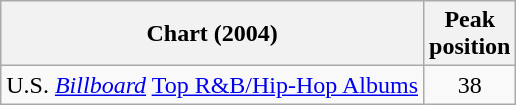<table class="wikitable sortable">
<tr>
<th>Chart (2004)</th>
<th>Peak<br>position</th>
</tr>
<tr>
<td>U.S. <em><a href='#'>Billboard</a></em> <a href='#'>Top R&B/Hip-Hop Albums</a></td>
<td style="text-align:center;">38</td>
</tr>
</table>
